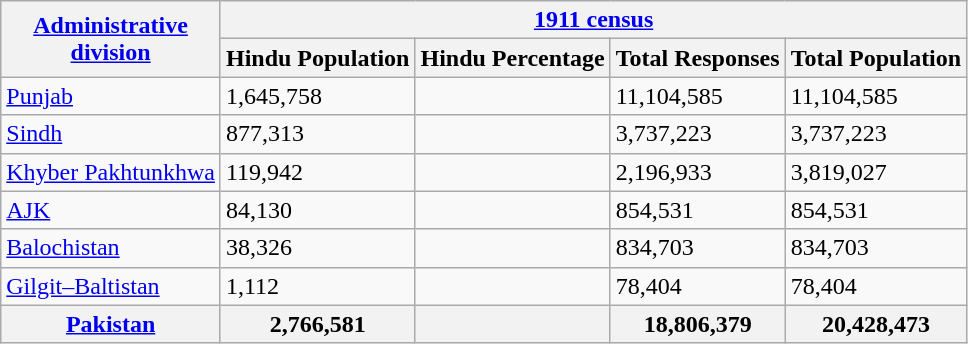<table class="wikitable sortable">
<tr>
<th rowspan="2"><a href='#'>Administrative<br>division</a></th>
<th colspan="4"><a href='#'>1911 census</a></th>
</tr>
<tr>
<th>Hindu Population</th>
<th>Hindu Percentage</th>
<th>Total Responses</th>
<th>Total Population</th>
</tr>
<tr>
<td><a href='#'>Punjab</a></td>
<td>1,645,758</td>
<td></td>
<td>11,104,585</td>
<td>11,104,585</td>
</tr>
<tr>
<td><a href='#'>Sindh</a></td>
<td>877,313</td>
<td></td>
<td>3,737,223</td>
<td>3,737,223</td>
</tr>
<tr>
<td><a href='#'>Khyber Pakhtunkhwa</a></td>
<td>119,942</td>
<td></td>
<td>2,196,933</td>
<td>3,819,027</td>
</tr>
<tr>
<td><a href='#'>AJK</a></td>
<td>84,130</td>
<td></td>
<td>854,531</td>
<td>854,531</td>
</tr>
<tr>
<td><a href='#'>Balochistan</a></td>
<td>38,326</td>
<td></td>
<td>834,703</td>
<td>834,703</td>
</tr>
<tr>
<td><a href='#'>Gilgit–Baltistan</a></td>
<td>1,112</td>
<td></td>
<td>78,404</td>
<td>78,404</td>
</tr>
<tr>
<th><a href='#'>Pakistan</a></th>
<th>2,766,581</th>
<th></th>
<th>18,806,379</th>
<th>20,428,473</th>
</tr>
</table>
